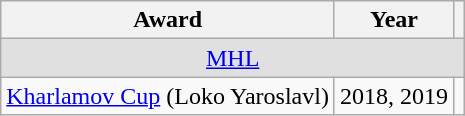<table class="wikitable">
<tr>
<th>Award</th>
<th>Year</th>
<th></th>
</tr>
<tr ALIGN="center" bgcolor="#e0e0e0">
<td colspan="3"><a href='#'>MHL</a></td>
</tr>
<tr>
<td><a href='#'>Kharlamov Cup</a> (Loko Yaroslavl)</td>
<td>2018, 2019</td>
<td></td>
</tr>
</table>
